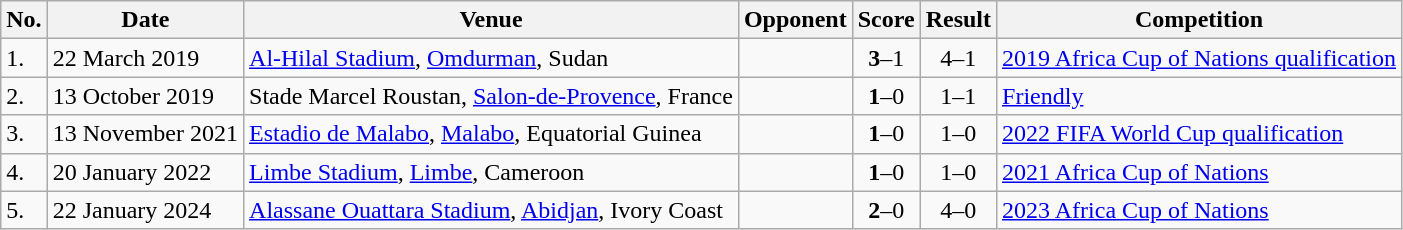<table class="wikitable" style="font-size:100%;">
<tr>
<th>No.</th>
<th>Date</th>
<th>Venue</th>
<th>Opponent</th>
<th>Score</th>
<th>Result</th>
<th>Competition</th>
</tr>
<tr>
<td>1.</td>
<td>22 March 2019</td>
<td><a href='#'>Al-Hilal Stadium</a>, <a href='#'>Omdurman</a>, Sudan</td>
<td></td>
<td align=center><strong>3</strong>–1</td>
<td align=center>4–1</td>
<td><a href='#'>2019 Africa Cup of Nations qualification</a></td>
</tr>
<tr>
<td>2.</td>
<td>13 October 2019</td>
<td>Stade Marcel Roustan, <a href='#'>Salon-de-Provence</a>, France</td>
<td></td>
<td align=center><strong>1</strong>–0</td>
<td align=center>1–1</td>
<td><a href='#'>Friendly</a></td>
</tr>
<tr>
<td>3.</td>
<td>13 November 2021</td>
<td><a href='#'>Estadio de Malabo</a>, <a href='#'>Malabo</a>, Equatorial Guinea</td>
<td></td>
<td align=center><strong>1</strong>–0</td>
<td align=center>1–0</td>
<td><a href='#'>2022 FIFA World Cup qualification</a></td>
</tr>
<tr>
<td>4.</td>
<td>20 January 2022</td>
<td><a href='#'>Limbe Stadium</a>, <a href='#'>Limbe</a>, Cameroon</td>
<td></td>
<td align=center><strong>1</strong>–0</td>
<td align=center>1–0</td>
<td><a href='#'>2021 Africa Cup of Nations</a></td>
</tr>
<tr>
<td>5.</td>
<td>22 January 2024</td>
<td><a href='#'>Alassane Ouattara Stadium</a>, <a href='#'>Abidjan</a>, Ivory Coast</td>
<td></td>
<td align=center><strong>2</strong>–0</td>
<td align=center>4–0</td>
<td><a href='#'>2023 Africa Cup of Nations</a></td>
</tr>
</table>
